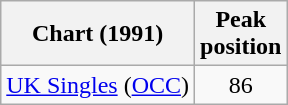<table class="wikitable sortable style=text-align:center">
<tr>
<th>Chart (1991)</th>
<th>Peak<br>position</th>
</tr>
<tr>
<td scope="row"><a href='#'>UK Singles</a> (<a href='#'>OCC</a>)</td>
<td align="center">86</td>
</tr>
</table>
